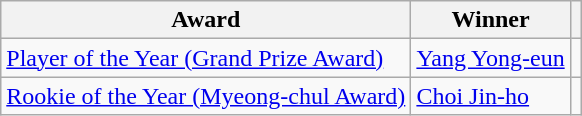<table class="wikitable">
<tr>
<th>Award</th>
<th>Winner</th>
<th></th>
</tr>
<tr>
<td><a href='#'>Player of the Year (Grand Prize Award)</a></td>
<td> <a href='#'>Yang Yong-eun</a></td>
<td></td>
</tr>
<tr>
<td><a href='#'>Rookie of the Year (Myeong-chul Award)</a></td>
<td> <a href='#'>Choi Jin-ho</a></td>
<td></td>
</tr>
</table>
